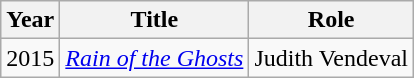<table class="wikitable sortable">
<tr>
<th>Year</th>
<th>Title</th>
<th>Role</th>
</tr>
<tr>
<td>2015</td>
<td><em><a href='#'>Rain of the Ghosts</a></em></td>
<td>Judith Vendeval</td>
</tr>
</table>
